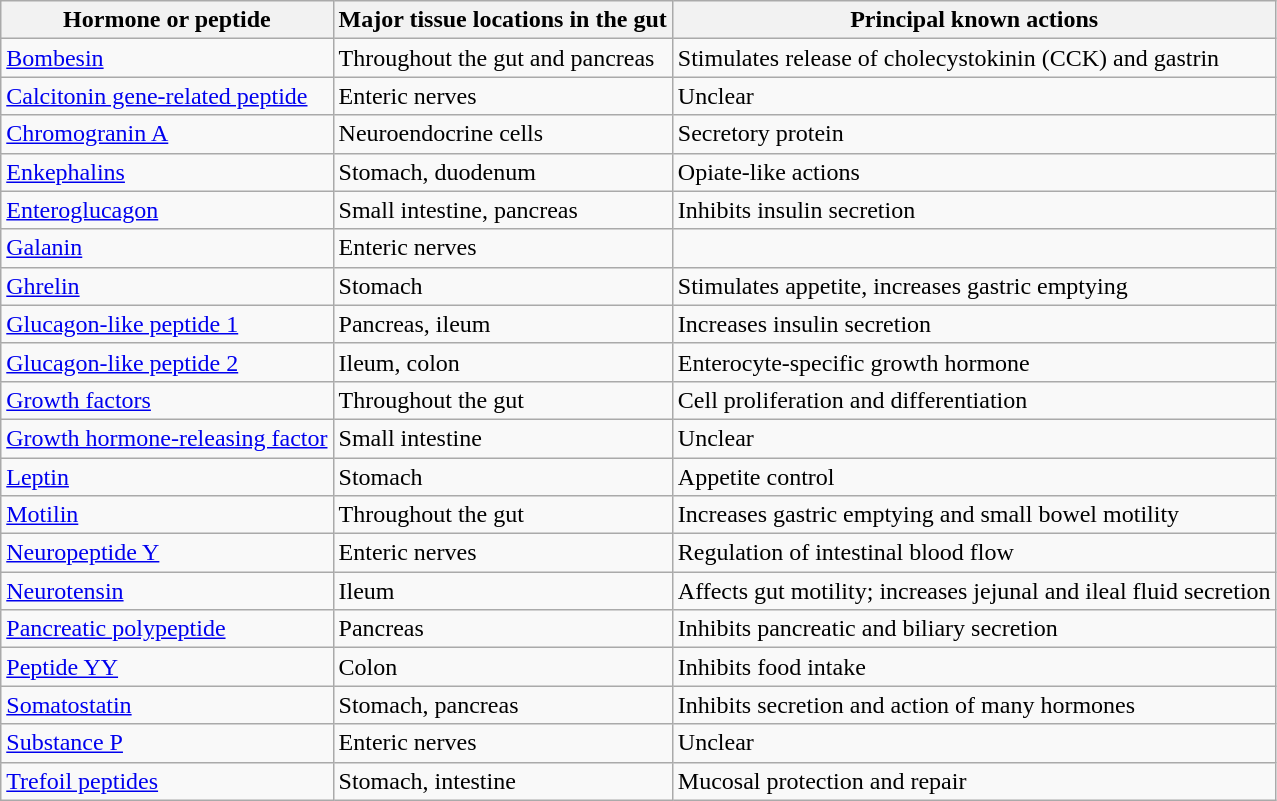<table class="wikitable">
<tr>
<th>Hormone or peptide</th>
<th>Major tissue locations in the gut</th>
<th>Principal known actions</th>
</tr>
<tr>
<td><a href='#'>Bombesin</a></td>
<td>Throughout the gut and pancreas</td>
<td>Stimulates release of cholecystokinin (CCK) and gastrin</td>
</tr>
<tr>
<td><a href='#'>Calcitonin gene-related peptide</a></td>
<td>Enteric nerves</td>
<td>Unclear</td>
</tr>
<tr>
<td><a href='#'>Chromogranin A</a></td>
<td>Neuroendocrine cells</td>
<td>Secretory protein</td>
</tr>
<tr>
<td><a href='#'>Enkephalins</a></td>
<td>Stomach, duodenum</td>
<td>Opiate-like actions</td>
</tr>
<tr>
<td><a href='#'>Enteroglucagon</a></td>
<td>Small intestine, pancreas</td>
<td>Inhibits insulin secretion</td>
</tr>
<tr>
<td><a href='#'>Galanin</a></td>
<td>Enteric nerves</td>
<td></td>
</tr>
<tr>
<td><a href='#'>Ghrelin</a></td>
<td>Stomach</td>
<td>Stimulates appetite, increases gastric emptying</td>
</tr>
<tr>
<td><a href='#'>Glucagon-like peptide 1</a></td>
<td>Pancreas, ileum</td>
<td>Increases insulin secretion</td>
</tr>
<tr>
<td><a href='#'>Glucagon-like peptide 2</a></td>
<td>Ileum, colon</td>
<td>Enterocyte-specific growth hormone</td>
</tr>
<tr>
<td><a href='#'>Growth factors</a></td>
<td>Throughout the gut</td>
<td>Cell proliferation and differentiation</td>
</tr>
<tr>
<td><a href='#'>Growth hormone-releasing factor</a></td>
<td>Small intestine</td>
<td>Unclear</td>
</tr>
<tr>
<td><a href='#'>Leptin</a></td>
<td>Stomach</td>
<td>Appetite control</td>
</tr>
<tr>
<td><a href='#'>Motilin</a></td>
<td>Throughout the gut</td>
<td>Increases gastric emptying and small bowel motility</td>
</tr>
<tr>
<td><a href='#'>Neuropeptide Y</a></td>
<td>Enteric nerves</td>
<td>Regulation of intestinal blood flow</td>
</tr>
<tr>
<td><a href='#'>Neurotensin</a></td>
<td>Ileum</td>
<td>Affects gut motility; increases jejunal and ileal fluid secretion</td>
</tr>
<tr>
<td><a href='#'>Pancreatic polypeptide</a></td>
<td>Pancreas</td>
<td>Inhibits pancreatic and biliary secretion</td>
</tr>
<tr>
<td><a href='#'>Peptide YY</a></td>
<td>Colon</td>
<td>Inhibits food intake</td>
</tr>
<tr>
<td><a href='#'>Somatostatin</a></td>
<td>Stomach, pancreas</td>
<td>Inhibits secretion and action of many hormones</td>
</tr>
<tr>
<td><a href='#'>Substance P</a></td>
<td>Enteric nerves</td>
<td>Unclear</td>
</tr>
<tr>
<td><a href='#'>Trefoil peptides</a></td>
<td>Stomach, intestine</td>
<td>Mucosal protection and repair</td>
</tr>
</table>
